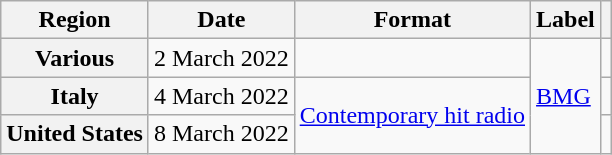<table class="wikitable plainrowheaders">
<tr>
<th scope="col">Region</th>
<th scope="col">Date</th>
<th scope="col">Format</th>
<th scope="col">Label</th>
<th scope="col"></th>
</tr>
<tr>
<th scope="row">Various</th>
<td>2 March 2022</td>
<td></td>
<td rowspan="3"><a href='#'>BMG</a></td>
<td></td>
</tr>
<tr>
<th scope="row">Italy</th>
<td>4 March 2022</td>
<td rowspan="2"><a href='#'>Contemporary hit radio</a></td>
<td></td>
</tr>
<tr>
<th scope="row">United States</th>
<td>8 March 2022</td>
<td></td>
</tr>
</table>
